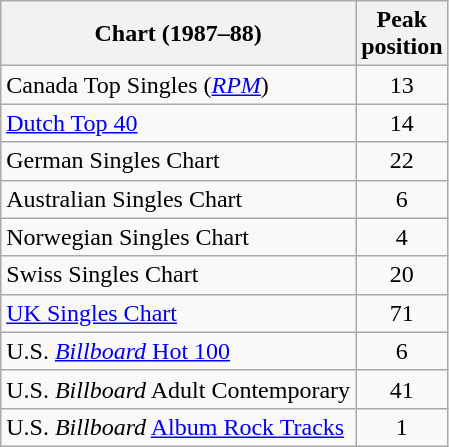<table class="wikitable sortable">
<tr>
<th>Chart (1987–88)</th>
<th>Peak<br>position</th>
</tr>
<tr>
<td>Canada Top Singles (<a href='#'><em>RPM</em></a>)</td>
<td style="text-align:center;">13</td>
</tr>
<tr>
<td><a href='#'>Dutch Top 40</a></td>
<td align="center">14</td>
</tr>
<tr>
<td>German Singles Chart</td>
<td align="center">22</td>
</tr>
<tr>
<td>Australian Singles Chart</td>
<td align="center">6</td>
</tr>
<tr>
<td>Norwegian Singles Chart</td>
<td align="center">4</td>
</tr>
<tr>
<td>Swiss Singles Chart</td>
<td align="center">20</td>
</tr>
<tr>
<td><a href='#'>UK Singles Chart</a></td>
<td align="center">71</td>
</tr>
<tr>
<td>U.S. <a href='#'><em>Billboard</em> Hot 100</a></td>
<td align="center">6</td>
</tr>
<tr>
<td>U.S. <em>Billboard</em> Adult Contemporary</td>
<td align="center">41</td>
</tr>
<tr>
<td>U.S. <em>Billboard</em> <a href='#'>Album Rock Tracks</a></td>
<td align="center">1</td>
</tr>
</table>
